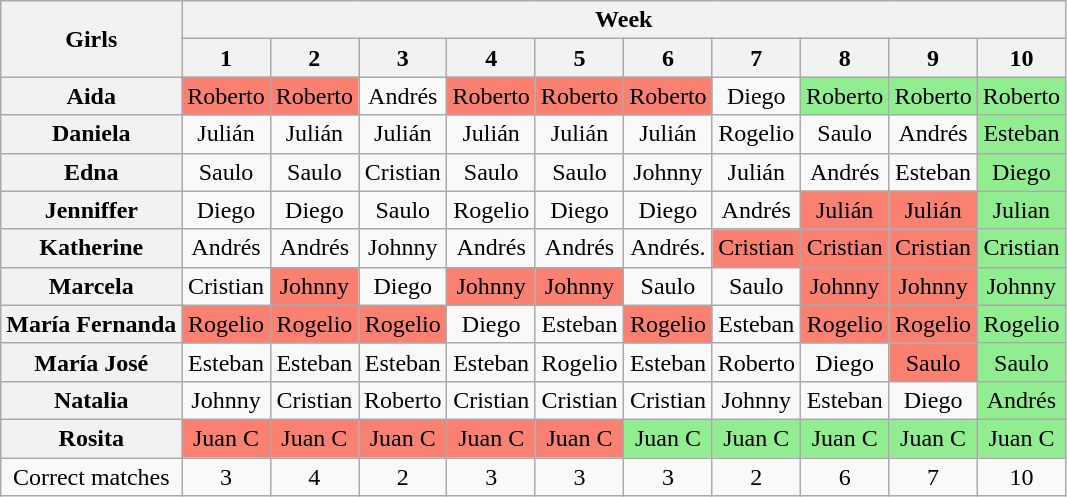<table class="wikitable" style="text-align:center">
<tr>
<th rowspan=2>Girls</th>
<th colspan="10">Week</th>
</tr>
<tr>
<th>1</th>
<th>2</th>
<th>3</th>
<th>4</th>
<th>5</th>
<th>6</th>
<th>7</th>
<th>8</th>
<th>9</th>
<th>10</th>
</tr>
<tr>
<th>Aida</th>
<td style="background:salmon">Roberto</td>
<td style="background:salmon">Roberto</td>
<td>Andrés</td>
<td style="background:salmon">Roberto</td>
<td style="background:salmon">Roberto</td>
<td style="background:salmon">Roberto</td>
<td>Diego</td>
<td style="background:lightgreen">Roberto</td>
<td style="background:lightgreen">Roberto</td>
<td style="background:lightgreen">Roberto</td>
</tr>
<tr>
<th>Daniela</th>
<td>Julián</td>
<td>Julián</td>
<td>Julián</td>
<td>Julián</td>
<td>Julián</td>
<td>Julián</td>
<td>Rogelio</td>
<td>Saulo</td>
<td>Andrés</td>
<td style="background:lightgreen">Esteban</td>
</tr>
<tr>
<th>Edna</th>
<td>Saulo</td>
<td>Saulo</td>
<td>Cristian</td>
<td>Saulo</td>
<td>Saulo</td>
<td>Johnny</td>
<td>Julián</td>
<td>Andrés</td>
<td>Esteban</td>
<td style="background:lightgreen">Diego</td>
</tr>
<tr>
<th>Jenniffer</th>
<td>Diego</td>
<td>Diego</td>
<td>Saulo</td>
<td>Rogelio</td>
<td>Diego</td>
<td>Diego</td>
<td>Andrés</td>
<td style="background:salmon">Julián</td>
<td style="background:salmon">Julián</td>
<td style="background:lightgreen">Julian</td>
</tr>
<tr>
<th>Katherine</th>
<td>Andrés</td>
<td>Andrés</td>
<td>Johnny</td>
<td>Andrés</td>
<td>Andrés</td>
<td>Andrés.</td>
<td style="background:salmon">Cristian</td>
<td style="background:salmon">Cristian</td>
<td style="background:salmon">Cristian</td>
<td style="background:lightgreen">Cristian</td>
</tr>
<tr>
<th>Marcela</th>
<td>Cristian</td>
<td style="background:salmon">Johnny</td>
<td>Diego</td>
<td style="background:salmon">Johnny</td>
<td style="background:salmon">Johnny</td>
<td>Saulo</td>
<td>Saulo</td>
<td style="background:salmon">Johnny</td>
<td style="background:salmon">Johnny</td>
<td style="background:lightgreen">Johnny</td>
</tr>
<tr>
<th>María Fernanda</th>
<td style="background:salmon">Rogelio</td>
<td style="background:salmon">Rogelio</td>
<td style="background:salmon">Rogelio</td>
<td>Diego</td>
<td>Esteban</td>
<td style="background:salmon">Rogelio</td>
<td>Esteban</td>
<td style="background:salmon">Rogelio</td>
<td style="background:salmon">Rogelio</td>
<td style="background:lightgreen">Rogelio</td>
</tr>
<tr>
<th>María José</th>
<td>Esteban</td>
<td>Esteban</td>
<td>Esteban</td>
<td>Esteban</td>
<td>Rogelio</td>
<td>Esteban</td>
<td>Roberto</td>
<td>Diego</td>
<td style="background:salmon">Saulo</td>
<td style="background:lightgreen">Saulo</td>
</tr>
<tr>
<th>Natalia</th>
<td>Johnny</td>
<td>Cristian</td>
<td>Roberto</td>
<td>Cristian</td>
<td>Cristian</td>
<td>Cristian</td>
<td>Johnny</td>
<td>Esteban</td>
<td>Diego</td>
<td style="background:lightgreen">Andrés</td>
</tr>
<tr>
<th>Rosita</th>
<td style="background:salmon">Juan C</td>
<td style="background:salmon">Juan C</td>
<td style="background:salmon">Juan C</td>
<td style="background:salmon">Juan C</td>
<td style="background:salmon">Juan C</td>
<td style="background:lightgreen">Juan C</td>
<td style="background:lightgreen">Juan C</td>
<td style="background:lightgreen">Juan C</td>
<td style="background:lightgreen">Juan C</td>
<td style="background:lightgreen">Juan C</td>
</tr>
<tr>
<td>Correct matches</td>
<td>3</td>
<td>4</td>
<td>2</td>
<td>3</td>
<td>3</td>
<td>3</td>
<td>2</td>
<td>6</td>
<td>7</td>
<td>10</td>
</tr>
</table>
